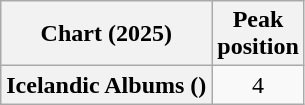<table class="wikitable sortable plainrowheaders" style="text-align:center">
<tr>
<th scope="col">Chart (2025)</th>
<th scope="col">Peak<br>position</th>
</tr>
<tr>
<th scope="row">Icelandic Albums ()</th>
<td>4</td>
</tr>
</table>
